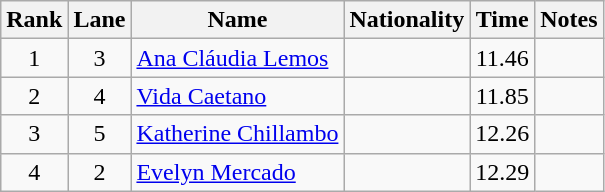<table class="wikitable sortable" style="text-align:center">
<tr>
<th>Rank</th>
<th>Lane</th>
<th>Name</th>
<th>Nationality</th>
<th>Time</th>
<th>Notes</th>
</tr>
<tr>
<td>1</td>
<td>3</td>
<td align=left><a href='#'>Ana Cláudia Lemos</a></td>
<td align=left></td>
<td>11.46</td>
<td></td>
</tr>
<tr>
<td>2</td>
<td>4</td>
<td align=left><a href='#'>Vida Caetano</a></td>
<td align=left></td>
<td>11.85</td>
<td></td>
</tr>
<tr>
<td>3</td>
<td>5</td>
<td align=left><a href='#'>Katherine Chillambo</a></td>
<td align=left></td>
<td>12.26</td>
<td></td>
</tr>
<tr>
<td>4</td>
<td>2</td>
<td align=left><a href='#'>Evelyn Mercado</a></td>
<td align=left></td>
<td>12.29</td>
<td></td>
</tr>
</table>
